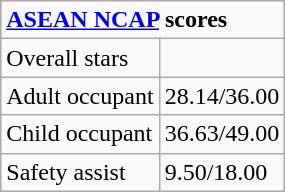<table class="wikitable">
<tr>
<td colspan="2"><strong><a href='#'>ASEAN NCAP</a> scores</strong></td>
</tr>
<tr>
<td>Overall stars</td>
<td></td>
</tr>
<tr>
<td>Adult occupant</td>
<td>28.14/36.00</td>
</tr>
<tr>
<td>Child occupant</td>
<td>36.63/49.00</td>
</tr>
<tr>
<td>Safety assist</td>
<td>9.50/18.00</td>
</tr>
</table>
